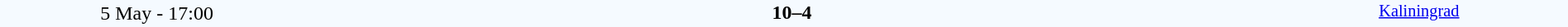<table style="width: 100%; background:#F5FAFF;" cellspacing="0">
<tr>
<td align=center rowspan=3 width=20%>5 May - 17:00</td>
</tr>
<tr>
<td width=24% align=right></td>
<td align=center width=13%><strong>10–4</strong></td>
<td width=24%></td>
<td style=font-size:85% rowspan=3 valign=top align=center><a href='#'>Kaliningrad</a></td>
</tr>
<tr style=font-size:85%>
<td align=right valign=top></td>
<td></td>
<td></td>
</tr>
</table>
